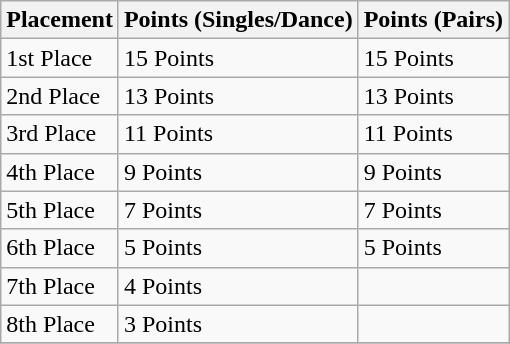<table class="wikitable">
<tr>
<th>Placement</th>
<th>Points (Singles/Dance)</th>
<th>Points (Pairs)</th>
</tr>
<tr>
<td>1st Place</td>
<td>15 Points</td>
<td>15 Points</td>
</tr>
<tr>
<td>2nd Place</td>
<td>13 Points</td>
<td>13 Points</td>
</tr>
<tr>
<td>3rd Place</td>
<td>11 Points</td>
<td>11 Points</td>
</tr>
<tr>
<td>4th Place</td>
<td>9 Points</td>
<td>9 Points</td>
</tr>
<tr>
<td>5th Place</td>
<td>7 Points</td>
<td>7 Points</td>
</tr>
<tr>
<td>6th Place</td>
<td>5 Points</td>
<td>5 Points</td>
</tr>
<tr>
<td>7th Place</td>
<td>4 Points</td>
<td></td>
</tr>
<tr>
<td>8th Place</td>
<td>3 Points</td>
<td></td>
</tr>
<tr>
</tr>
</table>
